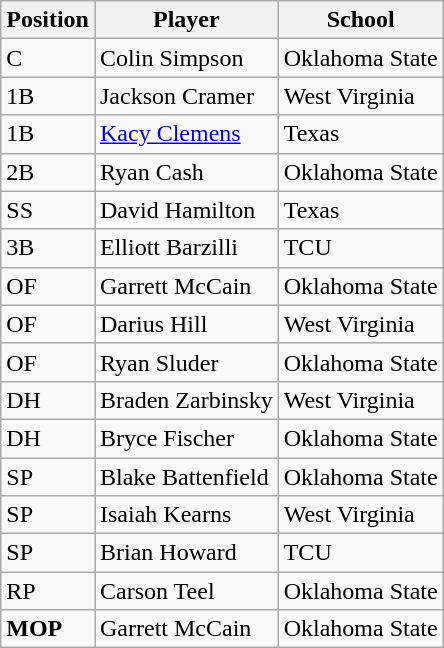<table class="wikitable">
<tr>
<th>Position</th>
<th>Player</th>
<th>School</th>
</tr>
<tr>
<td>C</td>
<td>Colin Simpson</td>
<td>Oklahoma State</td>
</tr>
<tr>
<td>1B</td>
<td>Jackson Cramer</td>
<td>West Virginia</td>
</tr>
<tr>
<td>1B</td>
<td><a href='#'>Kacy Clemens</a></td>
<td>Texas</td>
</tr>
<tr>
<td>2B</td>
<td>Ryan Cash</td>
<td>Oklahoma State</td>
</tr>
<tr>
<td>SS</td>
<td>David Hamilton</td>
<td>Texas</td>
</tr>
<tr>
<td>3B</td>
<td>Elliott Barzilli</td>
<td>TCU</td>
</tr>
<tr>
<td>OF</td>
<td>Garrett McCain</td>
<td>Oklahoma State</td>
</tr>
<tr>
<td>OF</td>
<td>Darius Hill</td>
<td>West Virginia</td>
</tr>
<tr>
<td>OF</td>
<td>Ryan Sluder</td>
<td>Oklahoma State</td>
</tr>
<tr>
<td>DH</td>
<td>Braden Zarbinsky</td>
<td>West Virginia</td>
</tr>
<tr>
<td>DH</td>
<td>Bryce Fischer</td>
<td>Oklahoma State</td>
</tr>
<tr>
<td>SP</td>
<td>Blake Battenfield</td>
<td>Oklahoma State</td>
</tr>
<tr>
<td>SP</td>
<td>Isaiah Kearns</td>
<td>West Virginia</td>
</tr>
<tr>
<td>SP</td>
<td>Brian Howard</td>
<td>TCU</td>
</tr>
<tr>
<td>RP</td>
<td>Carson Teel</td>
<td>Oklahoma State</td>
</tr>
<tr>
<td><strong>MOP</strong></td>
<td>Garrett McCain</td>
<td>Oklahoma State</td>
</tr>
</table>
